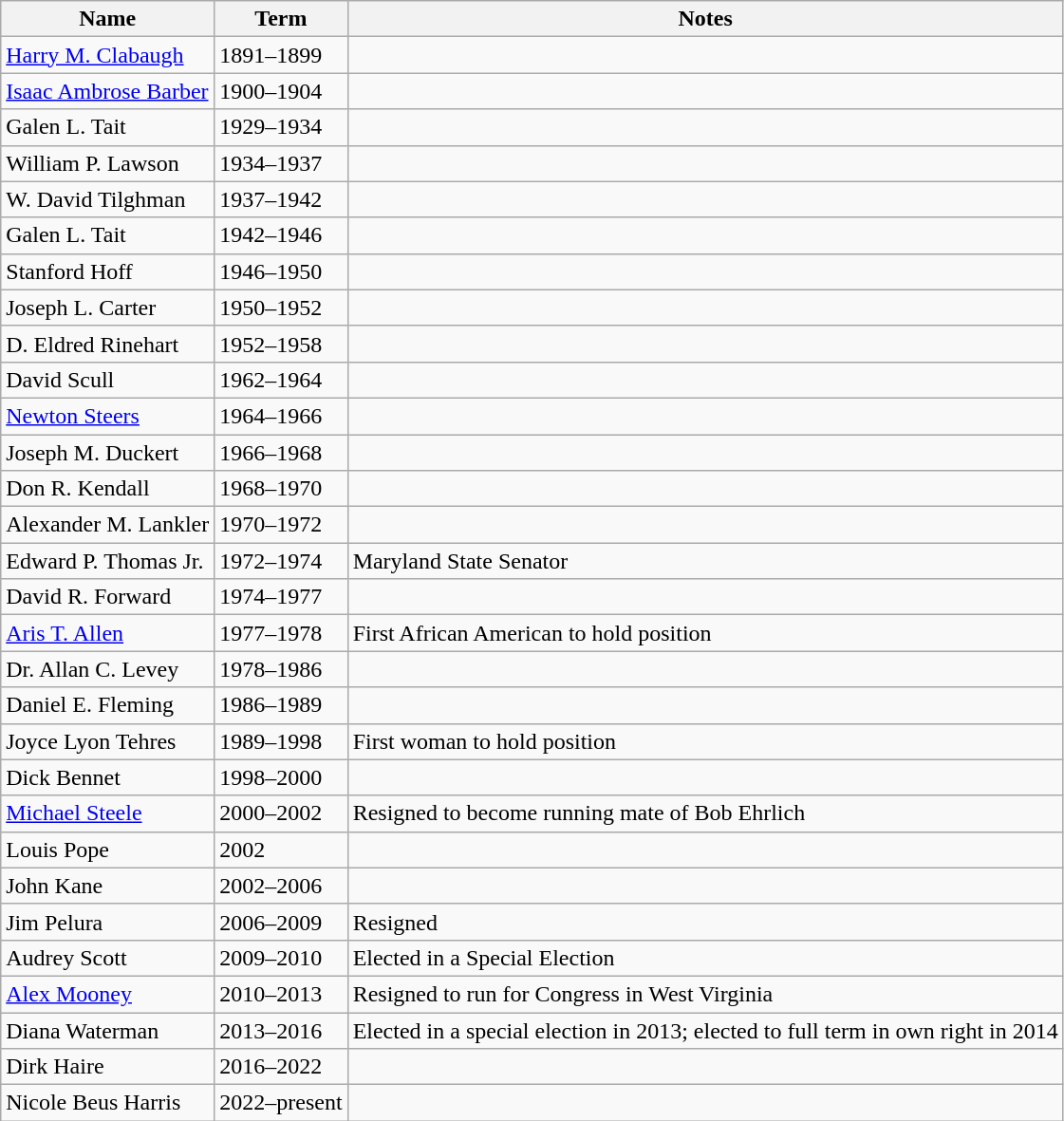<table class="wikitable">
<tr>
<th>Name</th>
<th>Term</th>
<th>Notes</th>
</tr>
<tr>
<td><a href='#'>Harry M. Clabaugh</a></td>
<td>1891–1899</td>
<td></td>
</tr>
<tr>
<td><a href='#'>Isaac Ambrose Barber</a></td>
<td>1900–1904</td>
<td></td>
</tr>
<tr>
<td>Galen L. Tait</td>
<td>1929–1934</td>
<td></td>
</tr>
<tr>
<td>William P. Lawson</td>
<td>1934–1937</td>
<td></td>
</tr>
<tr>
<td>W. David Tilghman</td>
<td>1937–1942</td>
<td></td>
</tr>
<tr>
<td>Galen L. Tait</td>
<td>1942–1946</td>
<td></td>
</tr>
<tr>
<td>Stanford Hoff</td>
<td>1946–1950</td>
<td></td>
</tr>
<tr>
<td>Joseph L. Carter</td>
<td>1950–1952</td>
<td></td>
</tr>
<tr>
<td>D. Eldred Rinehart</td>
<td>1952–1958</td>
<td></td>
</tr>
<tr>
<td>David Scull</td>
<td>1962–1964</td>
<td></td>
</tr>
<tr>
<td><a href='#'>Newton Steers</a></td>
<td>1964–1966</td>
<td></td>
</tr>
<tr>
<td>Joseph M. Duckert</td>
<td>1966–1968</td>
<td></td>
</tr>
<tr>
<td>Don R. Kendall</td>
<td>1968–1970</td>
<td></td>
</tr>
<tr>
<td>Alexander M. Lankler</td>
<td>1970–1972</td>
<td></td>
</tr>
<tr>
<td>Edward P. Thomas Jr.</td>
<td>1972–1974</td>
<td>Maryland State Senator</td>
</tr>
<tr>
<td>David R. Forward</td>
<td>1974–1977</td>
<td></td>
</tr>
<tr>
<td><a href='#'>Aris T. Allen</a></td>
<td>1977–1978</td>
<td>First African American to hold position</td>
</tr>
<tr>
<td>Dr. Allan C. Levey</td>
<td>1978–1986</td>
<td></td>
</tr>
<tr>
<td>Daniel E. Fleming</td>
<td>1986–1989</td>
<td></td>
</tr>
<tr>
<td>Joyce Lyon Tehres</td>
<td>1989–1998</td>
<td>First woman to hold position</td>
</tr>
<tr>
<td>Dick Bennet</td>
<td>1998–2000</td>
<td></td>
</tr>
<tr>
<td><a href='#'>Michael Steele</a></td>
<td>2000–2002</td>
<td>Resigned to become running mate of Bob Ehrlich</td>
</tr>
<tr>
<td>Louis Pope</td>
<td>2002</td>
<td></td>
</tr>
<tr>
<td>John Kane</td>
<td>2002–2006</td>
<td></td>
</tr>
<tr>
<td>Jim Pelura</td>
<td>2006–2009</td>
<td>Resigned</td>
</tr>
<tr>
<td>Audrey Scott</td>
<td>2009–2010</td>
<td>Elected in a Special Election</td>
</tr>
<tr>
<td><a href='#'>Alex Mooney</a></td>
<td>2010–2013</td>
<td>Resigned to run for Congress in West Virginia</td>
</tr>
<tr>
<td>Diana Waterman</td>
<td>2013–2016</td>
<td>Elected in a special election in 2013; elected to full term in own right in 2014</td>
</tr>
<tr>
<td>Dirk Haire</td>
<td>2016–2022</td>
<td></td>
</tr>
<tr>
<td>Nicole Beus Harris</td>
<td>2022–present</td>
</tr>
</table>
